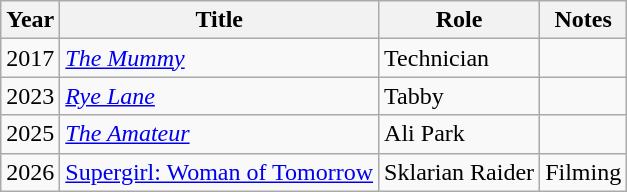<table class="wikitable">
<tr>
<th>Year</th>
<th>Title</th>
<th>Role</th>
<th>Notes</th>
</tr>
<tr>
<td>2017</td>
<td><em><a href='#'>The Mummy</a></em></td>
<td>Technician</td>
<td></td>
</tr>
<tr>
<td>2023</td>
<td><em><a href='#'>Rye Lane</a></em></td>
<td>Tabby</td>
<td></td>
</tr>
<tr>
<td>2025</td>
<td><em><a href='#'>The Amateur</a></em></td>
<td>Ali Park</td>
<td></td>
</tr>
<tr>
<td>2026</td>
<td><a href='#'>Supergirl: Woman of Tomorrow</a></td>
<td>Sklarian Raider</td>
<td>Filming</td>
</tr>
</table>
